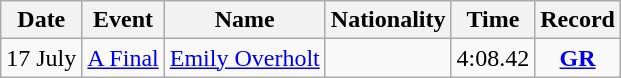<table class="wikitable" style=text-align:center>
<tr>
<th>Date</th>
<th>Event</th>
<th>Name</th>
<th>Nationality</th>
<th>Time</th>
<th>Record</th>
</tr>
<tr>
<td>17 July</td>
<td><a href='#'>A Final</a></td>
<td align=left><a href='#'>Emily Overholt</a></td>
<td align=left></td>
<td>4:08.42</td>
<td><strong><a href='#'>GR</a></strong></td>
</tr>
</table>
